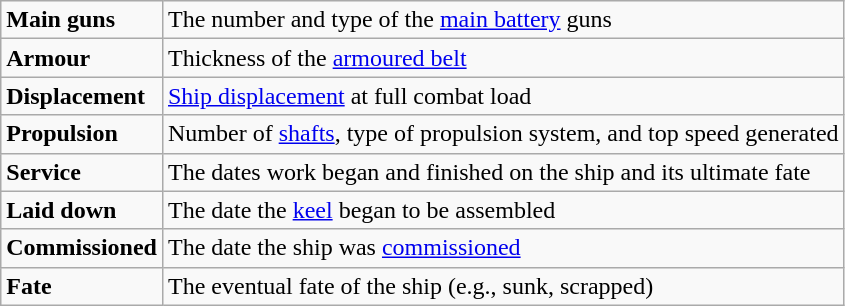<table class="wikitable plainrowheaders">
<tr>
<td scope="row"><strong>Main guns</strong></td>
<td>The number and type of the <a href='#'>main battery</a> guns</td>
</tr>
<tr>
<td scope="row"><strong>Armour</strong></td>
<td>Thickness of the <a href='#'>armoured belt</a></td>
</tr>
<tr>
<td scope="row"><strong>Displacement</strong></td>
<td><a href='#'>Ship displacement</a> at full combat load</td>
</tr>
<tr>
<td scope="row"><strong>Propulsion</strong></td>
<td>Number of <a href='#'>shafts</a>, type of propulsion system, and top speed generated</td>
</tr>
<tr>
<td scope="row"><strong>Service</strong></td>
<td>The dates work began and finished on the ship and its ultimate fate</td>
</tr>
<tr>
<td scope="row"><strong>Laid down</strong></td>
<td>The date the <a href='#'>keel</a> began to be assembled</td>
</tr>
<tr>
<td scope="row"><strong>Commissioned</strong></td>
<td>The date the ship was <a href='#'>commissioned</a></td>
</tr>
<tr>
<td scope="row"><strong>Fate</strong></td>
<td>The eventual fate of the ship (e.g., sunk, scrapped)</td>
</tr>
</table>
